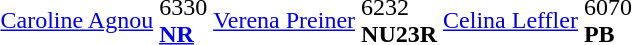<table>
<tr>
<td></td>
<td><a href='#'>Caroline Agnou</a> <br> </td>
<td>6330<br><strong><a href='#'>NR</a></strong></td>
<td><a href='#'>Verena Preiner</a> <br> </td>
<td>6232<br><strong>NU23R</strong></td>
<td><a href='#'>Celina Leffler</a> <br> </td>
<td>6070<br><strong>PB</strong></td>
</tr>
</table>
